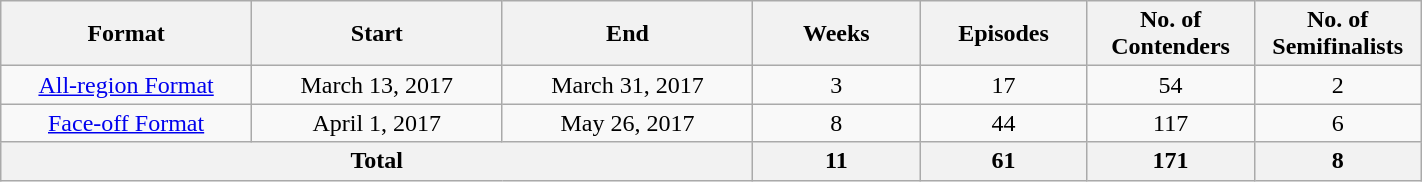<table class="wikitable" style="width:75%; text-align:center;">
<tr>
<th width="15%">Format</th>
<th width="15%">Start</th>
<th width="15%">End</th>
<th width="10%">Weeks</th>
<th width="10%">Episodes</th>
<th width="10%">No. of Contenders</th>
<th width="10%">No. of Semifinalists</th>
</tr>
<tr>
<td><a href='#'>All-region Format</a></td>
<td>March 13, 2017</td>
<td>March 31, 2017</td>
<td>3</td>
<td>17</td>
<td>54</td>
<td>2</td>
</tr>
<tr>
<td><a href='#'>Face-off Format</a></td>
<td>April 1, 2017</td>
<td>May 26, 2017</td>
<td>8</td>
<td>44</td>
<td>117</td>
<td>6</td>
</tr>
<tr>
<th colspan="3">Total</th>
<th>11</th>
<th>61</th>
<th>171</th>
<th>8</th>
</tr>
</table>
